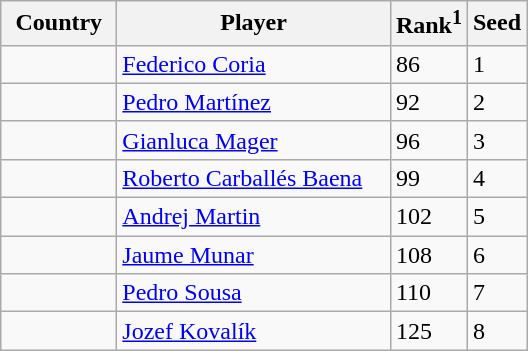<table class="sortable wikitable">
<tr>
<th width="70">Country</th>
<th width="175">Player</th>
<th>Rank<sup>1</sup></th>
<th>Seed</th>
</tr>
<tr>
<td></td>
<td><a href='#'>Federico Coria</a></td>
<td>86</td>
<td>1</td>
</tr>
<tr>
<td></td>
<td><a href='#'>Pedro Martínez</a></td>
<td>92</td>
<td>2</td>
</tr>
<tr>
<td></td>
<td><a href='#'>Gianluca Mager</a></td>
<td>96</td>
<td>3</td>
</tr>
<tr>
<td></td>
<td><a href='#'>Roberto Carballés Baena</a></td>
<td>99</td>
<td>4</td>
</tr>
<tr>
<td></td>
<td><a href='#'>Andrej Martin</a></td>
<td>102</td>
<td>5</td>
</tr>
<tr>
<td></td>
<td><a href='#'>Jaume Munar</a></td>
<td>108</td>
<td>6</td>
</tr>
<tr>
<td></td>
<td><a href='#'>Pedro Sousa</a></td>
<td>110</td>
<td>7</td>
</tr>
<tr>
<td></td>
<td><a href='#'>Jozef Kovalík</a></td>
<td>125</td>
<td>8</td>
</tr>
</table>
